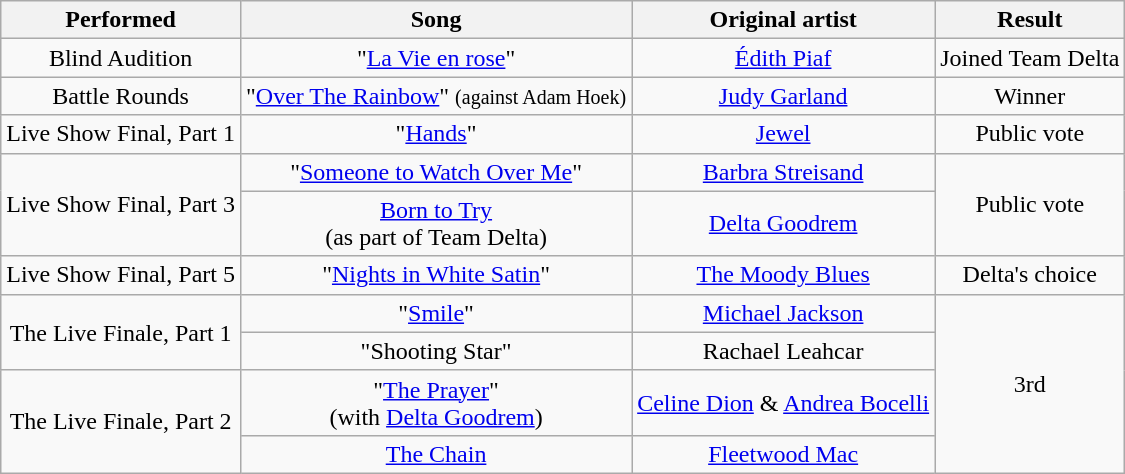<table class="wikitable plainrowheaders" style="text-align:center;">
<tr>
<th scope="col">Performed</th>
<th scope="col">Song</th>
<th scope="col">Original artist</th>
<th scope="col">Result</th>
</tr>
<tr>
<td>Blind Audition</td>
<td>"<a href='#'>La Vie en rose</a>"</td>
<td><a href='#'>Édith Piaf</a></td>
<td>Joined Team Delta</td>
</tr>
<tr>
<td>Battle Rounds</td>
<td>"<a href='#'>Over The Rainbow</a>" <small>(against Adam Hoek)</small></td>
<td><a href='#'>Judy Garland</a></td>
<td>Winner</td>
</tr>
<tr>
<td>Live Show Final, Part 1</td>
<td>"<a href='#'>Hands</a>"</td>
<td><a href='#'>Jewel</a></td>
<td>Public vote</td>
</tr>
<tr>
<td rowspan="2">Live Show Final, Part 3</td>
<td>"<a href='#'>Someone to Watch Over Me</a>"</td>
<td><a href='#'>Barbra Streisand</a></td>
<td rowspan="2">Public vote</td>
</tr>
<tr>
<td><a href='#'>Born to Try</a><br>(as part of Team Delta)</td>
<td><a href='#'>Delta Goodrem</a></td>
</tr>
<tr>
<td>Live Show Final, Part 5</td>
<td>"<a href='#'>Nights in White Satin</a>"</td>
<td><a href='#'>The Moody Blues</a></td>
<td>Delta's choice</td>
</tr>
<tr>
<td rowspan="2">The Live Finale, Part 1</td>
<td>"<a href='#'>Smile</a>"</td>
<td><a href='#'>Michael Jackson</a></td>
<td rowspan="4">3rd</td>
</tr>
<tr>
<td>"Shooting Star"</td>
<td>Rachael Leahcar</td>
</tr>
<tr>
<td rowspan="2">The Live Finale, Part 2</td>
<td>"<a href='#'>The Prayer</a>" <br>(with <a href='#'>Delta Goodrem</a>)</td>
<td><a href='#'>Celine Dion</a> & <a href='#'>Andrea Bocelli</a></td>
</tr>
<tr>
<td><a href='#'>The Chain</a></td>
<td><a href='#'>Fleetwood Mac</a></td>
</tr>
</table>
